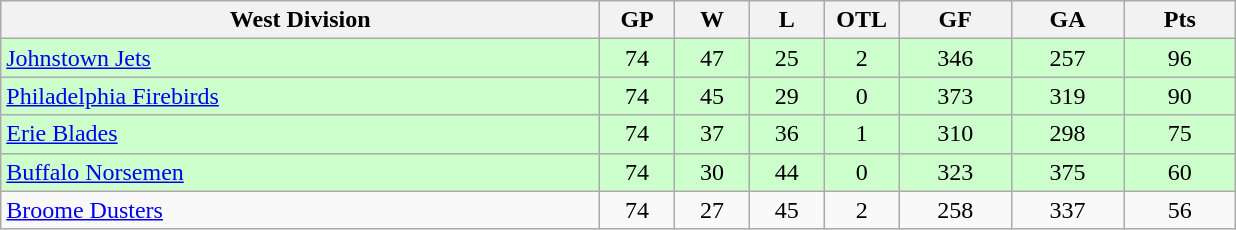<table class="wikitable">
<tr>
<th width="40%" bgcolor="#e0e0e0">West Division</th>
<th width="5%" bgcolor="#e0e0e0">GP</th>
<th width="5%" bgcolor="#e0e0e0">W</th>
<th width="5%" bgcolor="#e0e0e0">L</th>
<th width="5%" bgcolor="#e0e0e0">OTL</th>
<th width="7.5%" bgcolor="#e0e0e0">GF</th>
<th width="7.5%" bgcolor="#e0e0e0">GA</th>
<th width="7.5%" bgcolor="#e0e0e0">Pts</th>
</tr>
<tr align="center" bgcolor="#CCFFCC">
<td align="left"><a href='#'>Johnstown Jets</a></td>
<td>74</td>
<td>47</td>
<td>25</td>
<td>2</td>
<td>346</td>
<td>257</td>
<td>96</td>
</tr>
<tr align="center" bgcolor="#CCFFCC">
<td align="left"><a href='#'>Philadelphia Firebirds</a></td>
<td>74</td>
<td>45</td>
<td>29</td>
<td>0</td>
<td>373</td>
<td>319</td>
<td>90</td>
</tr>
<tr align="center" bgcolor="#CCFFCC">
<td align="left"><a href='#'>Erie Blades</a></td>
<td>74</td>
<td>37</td>
<td>36</td>
<td>1</td>
<td>310</td>
<td>298</td>
<td>75</td>
</tr>
<tr align="center" bgcolor="#CCFFCC">
<td align="left"><a href='#'>Buffalo Norsemen</a></td>
<td>74</td>
<td>30</td>
<td>44</td>
<td>0</td>
<td>323</td>
<td>375</td>
<td>60</td>
</tr>
<tr align="center">
<td align="left"><a href='#'>Broome Dusters</a></td>
<td>74</td>
<td>27</td>
<td>45</td>
<td>2</td>
<td>258</td>
<td>337</td>
<td>56</td>
</tr>
</table>
